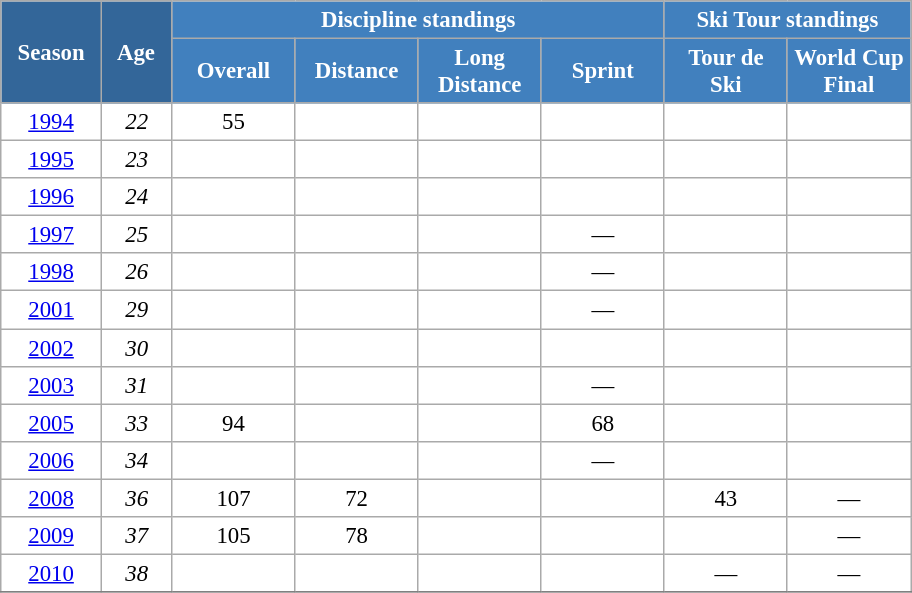<table class="wikitable" style="font-size:95%; text-align:center; border:grey solid 1px; border-collapse:collapse; background:#ffffff;">
<tr>
<th style="background-color:#369; color:white; width:60px;" rowspan="2"> Season </th>
<th style="background-color:#369; color:white; width:40px;" rowspan="2"> Age </th>
<th style="background-color:#4180be; color:white;" colspan="4">Discipline standings</th>
<th style="background-color:#4180be; color:white;" colspan="2">Ski Tour standings</th>
</tr>
<tr>
<th style="background-color:#4180be; color:white; width:75px;">Overall</th>
<th style="background-color:#4180be; color:white; width:75px;">Distance</th>
<th style="background-color:#4180be; color:white; width:75px;">Long Distance</th>
<th style="background-color:#4180be; color:white; width:75px;">Sprint</th>
<th style="background-color:#4180be; color:white; width:75px;">Tour de<br>Ski</th>
<th style="background-color:#4180be; color:white; width:75px;">World Cup<br>Final</th>
</tr>
<tr>
<td><a href='#'>1994</a></td>
<td><em>22</em></td>
<td>55</td>
<td></td>
<td></td>
<td></td>
<td></td>
<td></td>
</tr>
<tr>
<td><a href='#'>1995</a></td>
<td><em>23</em></td>
<td></td>
<td></td>
<td></td>
<td></td>
<td></td>
<td></td>
</tr>
<tr>
<td><a href='#'>1996</a></td>
<td><em>24</em></td>
<td></td>
<td></td>
<td></td>
<td></td>
<td></td>
<td></td>
</tr>
<tr>
<td><a href='#'>1997</a></td>
<td><em>25</em></td>
<td></td>
<td></td>
<td></td>
<td>—</td>
<td></td>
<td></td>
</tr>
<tr>
<td><a href='#'>1998</a></td>
<td><em>26</em></td>
<td></td>
<td></td>
<td></td>
<td>—</td>
<td></td>
<td></td>
</tr>
<tr>
<td><a href='#'>2001</a></td>
<td><em>29</em></td>
<td></td>
<td></td>
<td></td>
<td>—</td>
<td></td>
<td></td>
</tr>
<tr>
<td><a href='#'>2002</a></td>
<td><em>30</em></td>
<td></td>
<td></td>
<td></td>
<td></td>
<td></td>
<td></td>
</tr>
<tr>
<td><a href='#'>2003</a></td>
<td><em>31</em></td>
<td></td>
<td></td>
<td></td>
<td>—</td>
<td></td>
<td></td>
</tr>
<tr>
<td><a href='#'>2005</a></td>
<td><em>33</em></td>
<td>94</td>
<td></td>
<td></td>
<td>68</td>
<td></td>
<td></td>
</tr>
<tr>
<td><a href='#'>2006</a></td>
<td><em>34</em></td>
<td></td>
<td></td>
<td></td>
<td>—</td>
<td></td>
<td></td>
</tr>
<tr>
<td><a href='#'>2008</a></td>
<td><em>36</em></td>
<td>107</td>
<td>72</td>
<td></td>
<td></td>
<td>43</td>
<td>—</td>
</tr>
<tr>
<td><a href='#'>2009</a></td>
<td><em>37</em></td>
<td>105</td>
<td>78</td>
<td></td>
<td></td>
<td></td>
<td>—</td>
</tr>
<tr>
<td><a href='#'>2010</a></td>
<td><em>38</em></td>
<td></td>
<td></td>
<td></td>
<td></td>
<td>—</td>
<td>—</td>
</tr>
<tr>
</tr>
</table>
